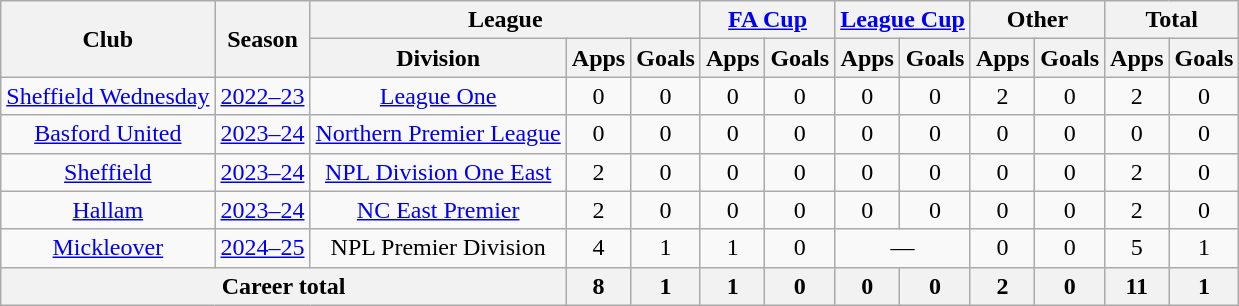<table class=wikitable style="text-align:center">
<tr>
<th rowspan=2>Club</th>
<th rowspan=2>Season</th>
<th colspan=3>League</th>
<th colspan=2><a href='#'>FA Cup</a></th>
<th colspan=2><a href='#'>League Cup</a></th>
<th colspan=2>Other</th>
<th colspan=2>Total</th>
</tr>
<tr>
<th>Division</th>
<th>Apps</th>
<th>Goals</th>
<th>Apps</th>
<th>Goals</th>
<th>Apps</th>
<th>Goals</th>
<th>Apps</th>
<th>Goals</th>
<th>Apps</th>
<th>Goals</th>
</tr>
<tr>
<td><a href='#'>Sheffield Wednesday</a></td>
<td><a href='#'>2022–23</a></td>
<td><a href='#'>League One</a></td>
<td>0</td>
<td>0</td>
<td>0</td>
<td>0</td>
<td>0</td>
<td>0</td>
<td>2</td>
<td>0</td>
<td>2</td>
<td>0</td>
</tr>
<tr>
<td><a href='#'>Basford United</a></td>
<td><a href='#'>2023–24</a></td>
<td><a href='#'>Northern Premier League</a></td>
<td>0</td>
<td>0</td>
<td>0</td>
<td>0</td>
<td>0</td>
<td>0</td>
<td>0</td>
<td>0</td>
<td>0</td>
<td>0</td>
</tr>
<tr>
<td><a href='#'>Sheffield</a></td>
<td><a href='#'>2023–24</a></td>
<td><a href='#'>NPL Division One East</a></td>
<td>2</td>
<td>0</td>
<td>0</td>
<td>0</td>
<td>0</td>
<td>0</td>
<td>0</td>
<td>0</td>
<td>2</td>
<td>0</td>
</tr>
<tr>
<td><a href='#'>Hallam</a></td>
<td><a href='#'>2023–24</a></td>
<td><a href='#'>NC East Premier</a></td>
<td>2</td>
<td>0</td>
<td>0</td>
<td>0</td>
<td>0</td>
<td>0</td>
<td>0</td>
<td>0</td>
<td>2</td>
<td>0</td>
</tr>
<tr>
<td><a href='#'>Mickleover</a></td>
<td><a href='#'>2024–25</a></td>
<td>NPL Premier Division</td>
<td>4</td>
<td>1</td>
<td>1</td>
<td>0</td>
<td colspan="2">—</td>
<td>0</td>
<td>0</td>
<td>5</td>
<td>1</td>
</tr>
<tr>
<th colspan=3>Career total</th>
<th>8</th>
<th>1</th>
<th>1</th>
<th>0</th>
<th>0</th>
<th>0</th>
<th>2</th>
<th>0</th>
<th>11</th>
<th>1</th>
</tr>
</table>
